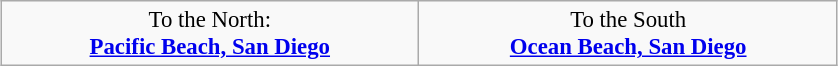<table class="wikitable" style="margin: 0.5em auto; clear: both; font-size:95%;">
<tr style="text-align: center;">
<td style="width:30%; text-align:center;">To the North:<br><strong><a href='#'>Pacific Beach, San Diego</a></strong><br></td>
<td style="width:30%; text-align:center;">To the South<br><strong><a href='#'>Ocean Beach, San Diego</a></strong></td>
</tr>
</table>
